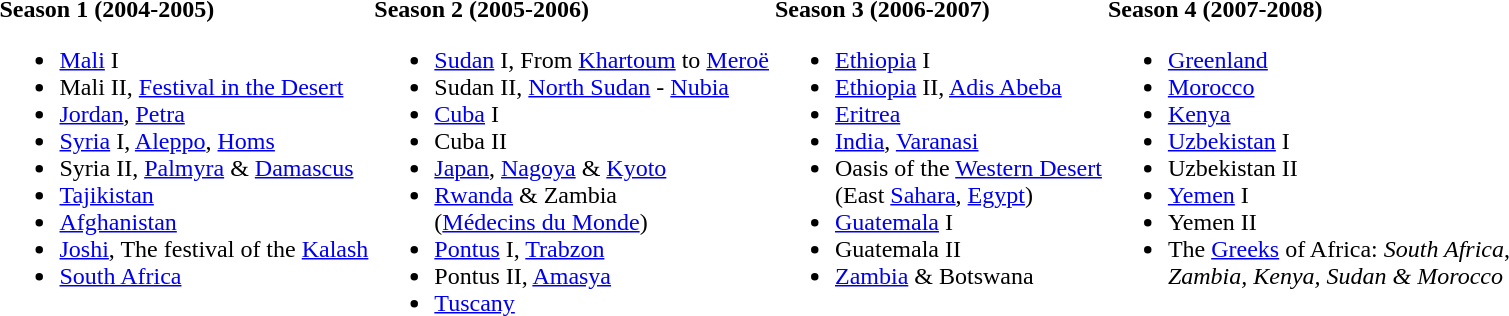<table>
<tr>
<td valign="top"><br><strong>Season 1 (2004-2005)</strong><ul><li><a href='#'>Mali</a> I</li><li>Mali II, <a href='#'>Festival in the Desert</a></li><li><a href='#'>Jordan</a>, <a href='#'>Petra</a></li><li><a href='#'>Syria</a> I, <a href='#'>Aleppo</a>, <a href='#'>Homs</a></li><li>Syria II, <a href='#'>Palmyra</a> & <a href='#'>Damascus</a></li><li><a href='#'>Tajikistan</a></li><li><a href='#'>Afghanistan</a></li><li><a href='#'>Joshi</a>, The festival of the <a href='#'>Kalash</a></li><li><a href='#'>South Africa</a></li></ul></td>
<td valign="top"><br><strong>Season 2 (2005-2006)</strong><ul><li><a href='#'>Sudan</a> I, From <a href='#'>Khartoum</a> to <a href='#'>Meroë</a></li><li>Sudan II, <a href='#'>North Sudan</a> - <a href='#'>Nubia</a></li><li><a href='#'>Cuba</a> I</li><li>Cuba II</li><li><a href='#'>Japan</a>, <a href='#'>Nagoya</a> & <a href='#'>Kyoto</a></li><li><a href='#'>Rwanda</a> & Zambia <br>(<a href='#'>Médecins du Monde</a>)</li><li><a href='#'>Pontus</a> I, <a href='#'>Trabzon</a></li><li>Pontus II, <a href='#'>Amasya</a></li><li><a href='#'>Tuscany</a></li></ul></td>
<td valign="top"><br><strong>Season 3 (2006-2007)</strong><ul><li><a href='#'>Ethiopia</a> I</li><li><a href='#'>Ethiopia</a> II, <a href='#'>Adis Abeba</a></li><li><a href='#'>Eritrea</a></li><li><a href='#'>India</a>, <a href='#'>Varanasi</a></li><li>Oasis of the <a href='#'>Western Desert</a><br>(East <a href='#'>Sahara</a>, <a href='#'>Egypt</a>)</li><li><a href='#'>Guatemala</a> I</li><li>Guatemala II</li><li><a href='#'>Zambia</a> & Botswana</li></ul></td>
<td valign="top"><br><strong>Season 4 (2007-2008)</strong><ul><li><a href='#'>Greenland</a></li><li><a href='#'>Morocco</a></li><li><a href='#'>Kenya</a></li><li><a href='#'>Uzbekistan</a> I</li><li>Uzbekistan II</li><li><a href='#'>Yemen</a> I</li><li>Yemen II</li><li>The <a href='#'>Greeks</a> of Africa: <em>South Africa</em>, <br><em>Zambia, Kenya, Sudan & Morocco</em></li></ul></td>
</tr>
</table>
